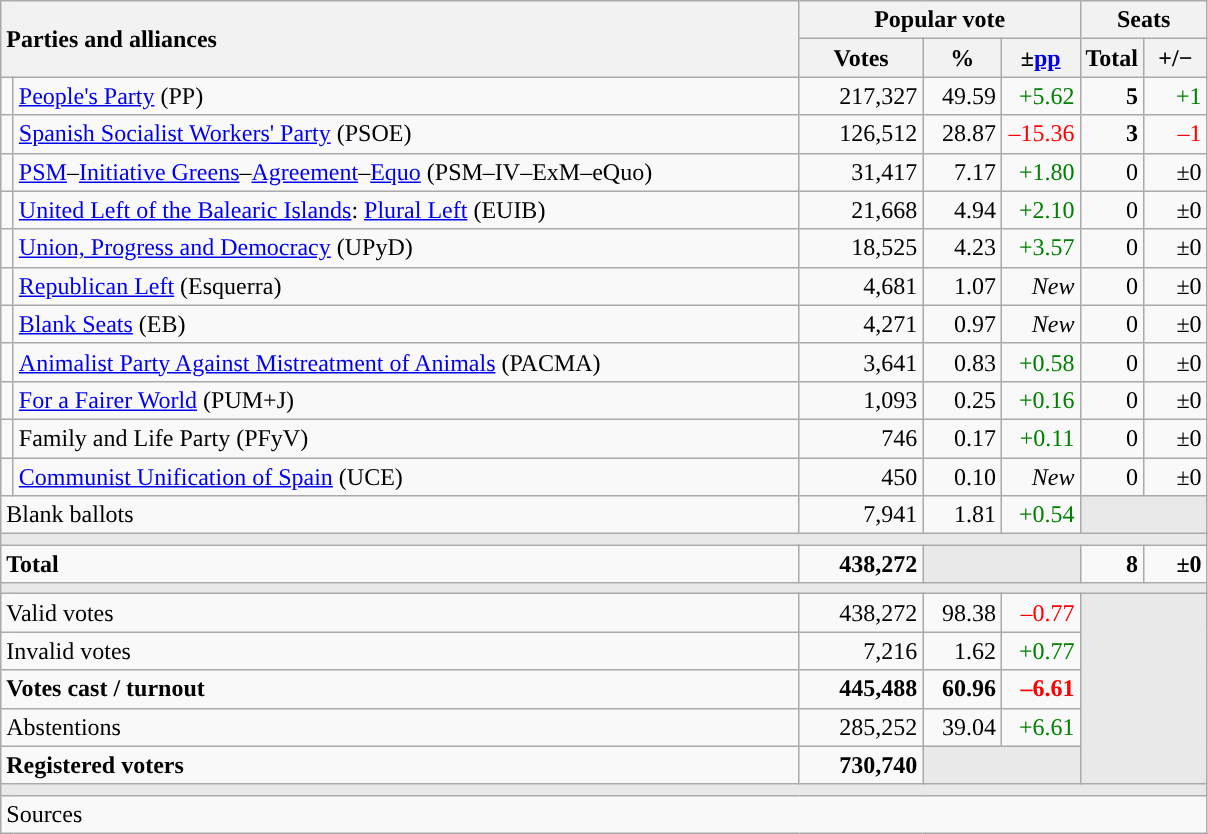<table class="wikitable" style="text-align:right;">
<tr>
<th style="text-align:left;" rowspan="2" colspan="2" width="525">Parties and alliances</th>
<th colspan="3">Popular vote</th>
<th colspan="2">Seats</th>
</tr>
<tr>
<th width="75">Votes</th>
<th width="45">%</th>
<th width="45">±<a href='#'>pp</a></th>
<th width="35">Total</th>
<th width="35">+/−</th>
</tr>
<tr>
<td width="1" style="color:inherit;background:"></td>
<td align="left"><a href='#'>People's Party</a> (PP)</td>
<td>217,327</td>
<td>49.59</td>
<td style="color:green;">+5.62</td>
<td><strong>5</strong></td>
<td style="color:green;">+1</td>
</tr>
<tr>
<td style="color:inherit;background:"></td>
<td align="left"><a href='#'>Spanish Socialist Workers' Party</a> (PSOE)</td>
<td>126,512</td>
<td>28.87</td>
<td style="color:red;">–15.36</td>
<td><strong>3</strong></td>
<td style="color:red;">–1</td>
</tr>
<tr>
<td style="color:inherit;background:"></td>
<td align="left"><a href='#'>PSM</a>–<a href='#'>Initiative Greens</a>–<a href='#'>Agreement</a>–<a href='#'>Equo</a> (PSM–IV–ExM–eQuo)</td>
<td>31,417</td>
<td>7.17</td>
<td style="color:green;">+1.80</td>
<td>0</td>
<td>±0</td>
</tr>
<tr>
<td style="color:inherit;background:"></td>
<td align="left"><a href='#'>United Left of the Balearic Islands</a>: <a href='#'>Plural Left</a> (EUIB)</td>
<td>21,668</td>
<td>4.94</td>
<td style="color:green;">+2.10</td>
<td>0</td>
<td>±0</td>
</tr>
<tr>
<td style="color:inherit;background:"></td>
<td align="left"><a href='#'>Union, Progress and Democracy</a> (UPyD)</td>
<td>18,525</td>
<td>4.23</td>
<td style="color:green;">+3.57</td>
<td>0</td>
<td>±0</td>
</tr>
<tr>
<td style="color:inherit;background:"></td>
<td align="left"><a href='#'>Republican Left</a> (Esquerra)</td>
<td>4,681</td>
<td>1.07</td>
<td><em>New</em></td>
<td>0</td>
<td>±0</td>
</tr>
<tr>
<td style="color:inherit;background:"></td>
<td align="left"><a href='#'>Blank Seats</a> (EB)</td>
<td>4,271</td>
<td>0.97</td>
<td><em>New</em></td>
<td>0</td>
<td>±0</td>
</tr>
<tr>
<td style="color:inherit;background:"></td>
<td align="left"><a href='#'>Animalist Party Against Mistreatment of Animals</a> (PACMA)</td>
<td>3,641</td>
<td>0.83</td>
<td style="color:green;">+0.58</td>
<td>0</td>
<td>±0</td>
</tr>
<tr>
<td style="color:inherit;background:"></td>
<td align="left"><a href='#'>For a Fairer World</a> (PUM+J)</td>
<td>1,093</td>
<td>0.25</td>
<td style="color:green;">+0.16</td>
<td>0</td>
<td>±0</td>
</tr>
<tr>
<td style="color:inherit;background:"></td>
<td align="left">Family and Life Party (PFyV)</td>
<td>746</td>
<td>0.17</td>
<td style="color:green;">+0.11</td>
<td>0</td>
<td>±0</td>
</tr>
<tr>
<td style="color:inherit;background:"></td>
<td align="left"><a href='#'>Communist Unification of Spain</a> (UCE)</td>
<td>450</td>
<td>0.10</td>
<td><em>New</em></td>
<td>0</td>
<td>±0</td>
</tr>
<tr>
<td align="left" colspan="2">Blank ballots</td>
<td>7,941</td>
<td>1.81</td>
<td style="color:green;">+0.54</td>
<td bgcolor="#E9E9E9" colspan="2"></td>
</tr>
<tr>
<td colspan="7" bgcolor="#E9E9E9"></td>
</tr>
<tr style="font-weight:bold;">
<td align="left" colspan="2">Total</td>
<td>438,272</td>
<td bgcolor="#E9E9E9" colspan="2"></td>
<td>8</td>
<td>±0</td>
</tr>
<tr>
<td colspan="7" bgcolor="#E9E9E9"></td>
</tr>
<tr>
<td align="left" colspan="2">Valid votes</td>
<td>438,272</td>
<td>98.38</td>
<td style="color:red;">–0.77</td>
<td bgcolor="#E9E9E9" colspan="2" rowspan="5"></td>
</tr>
<tr>
<td align="left" colspan="2">Invalid votes</td>
<td>7,216</td>
<td>1.62</td>
<td style="color:green;">+0.77</td>
</tr>
<tr style="font-weight:bold;">
<td align="left" colspan="2">Votes cast / turnout</td>
<td>445,488</td>
<td>60.96</td>
<td style="color:red;">–6.61</td>
</tr>
<tr>
<td align="left" colspan="2">Abstentions</td>
<td>285,252</td>
<td>39.04</td>
<td style="color:green;">+6.61</td>
</tr>
<tr style="font-weight:bold;">
<td align="left" colspan="2">Registered voters</td>
<td>730,740</td>
<td bgcolor="#E9E9E9" colspan="2"></td>
</tr>
<tr>
<td colspan="7" bgcolor="#E9E9E9"></td>
</tr>
<tr>
<td align="left" colspan="7">Sources</td>
</tr>
</table>
